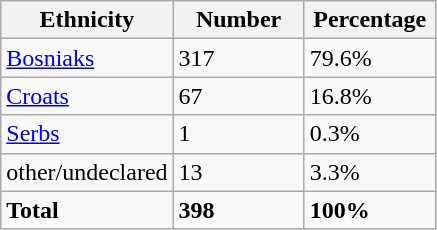<table class="wikitable">
<tr>
<th width="100px">Ethnicity</th>
<th width="80px">Number</th>
<th width="80px">Percentage</th>
</tr>
<tr>
<td><a href='#'>Bosniaks</a></td>
<td>317</td>
<td>79.6%</td>
</tr>
<tr>
<td><a href='#'>Croats</a></td>
<td>67</td>
<td>16.8%</td>
</tr>
<tr>
<td><a href='#'>Serbs</a></td>
<td>1</td>
<td>0.3%</td>
</tr>
<tr>
<td>other/undeclared</td>
<td>13</td>
<td>3.3%</td>
</tr>
<tr>
<td><strong>Total</strong></td>
<td><strong>398</strong></td>
<td><strong>100%</strong></td>
</tr>
</table>
